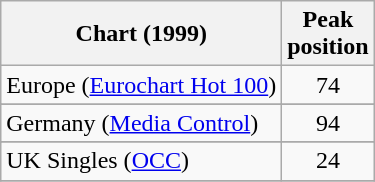<table class="wikitable sortable">
<tr>
<th>Chart (1999)</th>
<th>Peak<br>position</th>
</tr>
<tr>
<td align="left">Europe (<a href='#'>Eurochart Hot 100</a>)</td>
<td align="center">74</td>
</tr>
<tr>
</tr>
<tr>
<td align="left">Germany (<a href='#'>Media Control</a>)</td>
<td align="center">94</td>
</tr>
<tr>
</tr>
<tr>
<td align="left">UK Singles (<a href='#'>OCC</a>)</td>
<td align="center">24</td>
</tr>
<tr>
</tr>
</table>
